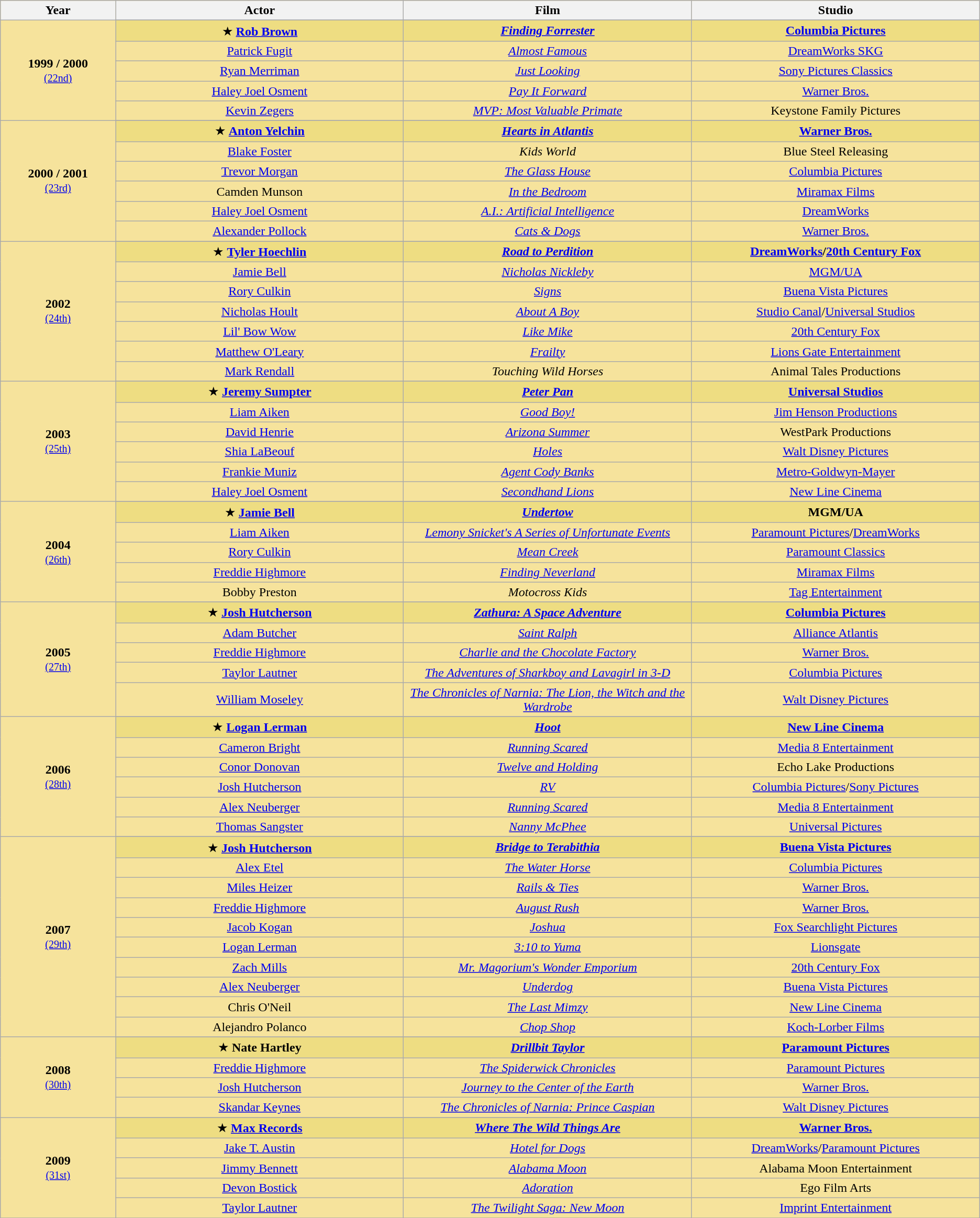<table class="wikitable" rowspan=2 style="text-align: center; background: #f6e39c">
<tr bgcolor="#f6e39c">
<th width="8%">Year</th>
<th width="20%">Actor</th>
<th width="20%">Film</th>
<th width="20%">Studio</th>
</tr>
<tr>
<td rowspan=6 style="text-align:center"><strong>1999 / 2000</strong><br><small><a href='#'>(22nd)</a></small></td>
</tr>
<tr style="background:#EEDD82">
<td>★ <strong><a href='#'>Rob Brown</a></strong></td>
<td><strong><em><a href='#'>Finding Forrester</a></em></strong></td>
<td><strong><a href='#'>Columbia Pictures</a></strong></td>
</tr>
<tr>
<td><a href='#'>Patrick Fugit</a></td>
<td><em><a href='#'>Almost Famous</a></em></td>
<td><a href='#'>DreamWorks SKG</a></td>
</tr>
<tr>
<td><a href='#'>Ryan Merriman</a></td>
<td><em><a href='#'>Just Looking</a></em></td>
<td><a href='#'>Sony Pictures Classics</a></td>
</tr>
<tr>
<td><a href='#'>Haley Joel Osment</a></td>
<td><em><a href='#'>Pay It Forward</a></em></td>
<td><a href='#'>Warner Bros.</a></td>
</tr>
<tr>
<td><a href='#'>Kevin Zegers</a></td>
<td><em><a href='#'>MVP: Most Valuable Primate</a></em></td>
<td>Keystone Family Pictures</td>
</tr>
<tr>
<td rowspan=7 style="text-align:center"><strong>2000 / 2001</strong><br><small><a href='#'>(23rd)</a></small></td>
</tr>
<tr style="background:#EEDD82">
<td>★ <strong><a href='#'>Anton Yelchin</a></strong></td>
<td><strong><em><a href='#'>Hearts in Atlantis</a></em></strong></td>
<td><strong><a href='#'>Warner Bros.</a></strong></td>
</tr>
<tr>
<td><a href='#'>Blake Foster</a></td>
<td><em>Kids World</em></td>
<td>Blue Steel Releasing</td>
</tr>
<tr>
<td><a href='#'>Trevor Morgan</a></td>
<td><em><a href='#'>The Glass House</a></em></td>
<td><a href='#'>Columbia Pictures</a></td>
</tr>
<tr>
<td>Camden Munson</td>
<td><em><a href='#'>In the Bedroom</a></em></td>
<td><a href='#'>Miramax Films</a></td>
</tr>
<tr>
<td><a href='#'>Haley Joel Osment</a></td>
<td><em><a href='#'>A.I.: Artificial Intelligence</a></em></td>
<td><a href='#'>DreamWorks</a></td>
</tr>
<tr>
<td><a href='#'>Alexander Pollock</a></td>
<td><em><a href='#'>Cats & Dogs</a></em></td>
<td><a href='#'>Warner Bros.</a></td>
</tr>
<tr>
<td rowspan=8 style="text-align:center"><strong>2002</strong><br><small><a href='#'>(24th)</a></small></td>
</tr>
<tr style="background:#EEDD82">
<td>★ <strong><a href='#'>Tyler Hoechlin</a></strong></td>
<td><strong><em><a href='#'>Road to Perdition</a></em></strong></td>
<td><strong><a href='#'>DreamWorks</a>/<a href='#'>20th Century Fox</a></strong></td>
</tr>
<tr>
<td><a href='#'>Jamie Bell</a></td>
<td><em><a href='#'>Nicholas Nickleby</a></em></td>
<td><a href='#'>MGM/UA</a></td>
</tr>
<tr>
<td><a href='#'>Rory Culkin</a></td>
<td><em><a href='#'>Signs</a></em></td>
<td><a href='#'>Buena Vista Pictures</a></td>
</tr>
<tr>
<td><a href='#'>Nicholas Hoult</a></td>
<td><em><a href='#'>About A Boy</a></em></td>
<td><a href='#'>Studio Canal</a>/<a href='#'>Universal Studios</a></td>
</tr>
<tr>
<td><a href='#'>Lil' Bow Wow</a></td>
<td><em><a href='#'>Like Mike</a></em></td>
<td><a href='#'>20th Century Fox</a></td>
</tr>
<tr>
<td><a href='#'>Matthew O'Leary</a></td>
<td><em><a href='#'>Frailty</a></em></td>
<td><a href='#'>Lions Gate Entertainment</a></td>
</tr>
<tr>
<td><a href='#'>Mark Rendall</a></td>
<td><em>Touching Wild Horses</em></td>
<td>Animal Tales Productions</td>
</tr>
<tr>
<td rowspan=7 style="text-align:center"><strong>2003</strong><br><small><a href='#'>(25th)</a></small></td>
</tr>
<tr style="background:#EEDD82">
<td>★ <strong><a href='#'>Jeremy Sumpter</a></strong></td>
<td><strong><em><a href='#'>Peter Pan</a></em></strong></td>
<td><strong><a href='#'>Universal Studios</a></strong></td>
</tr>
<tr>
<td><a href='#'>Liam Aiken</a></td>
<td><em><a href='#'>Good Boy!</a></em></td>
<td><a href='#'>Jim Henson Productions</a></td>
</tr>
<tr>
<td><a href='#'>David Henrie</a></td>
<td><em><a href='#'>Arizona Summer</a></em></td>
<td>WestPark Productions</td>
</tr>
<tr>
<td><a href='#'>Shia LaBeouf</a></td>
<td><em><a href='#'>Holes</a></em></td>
<td><a href='#'>Walt Disney Pictures</a></td>
</tr>
<tr>
<td><a href='#'>Frankie Muniz</a></td>
<td><em><a href='#'>Agent Cody Banks</a></em></td>
<td><a href='#'>Metro-Goldwyn-Mayer</a></td>
</tr>
<tr>
<td><a href='#'>Haley Joel Osment</a></td>
<td><em><a href='#'>Secondhand Lions</a></em></td>
<td><a href='#'>New Line Cinema</a></td>
</tr>
<tr>
<td rowspan=6 style="text-align:center"><strong>2004</strong><br><small><a href='#'>(26th)</a></small></td>
</tr>
<tr style="background:#EEDD82">
<td>★ <strong><a href='#'>Jamie Bell</a></strong></td>
<td><strong><em><a href='#'>Undertow</a></em></strong></td>
<td><strong>MGM/UA</strong></td>
</tr>
<tr>
<td><a href='#'>Liam Aiken</a></td>
<td><em><a href='#'>Lemony Snicket's A Series of Unfortunate Events</a></em></td>
<td><a href='#'>Paramount Pictures</a>/<a href='#'>DreamWorks</a></td>
</tr>
<tr>
<td><a href='#'>Rory Culkin</a></td>
<td><em><a href='#'>Mean Creek</a></em></td>
<td><a href='#'>Paramount Classics</a></td>
</tr>
<tr>
<td><a href='#'>Freddie Highmore</a></td>
<td><em><a href='#'>Finding Neverland</a></em></td>
<td><a href='#'>Miramax Films</a></td>
</tr>
<tr>
<td>Bobby Preston</td>
<td><em>Motocross Kids</em></td>
<td><a href='#'>Tag Entertainment</a></td>
</tr>
<tr>
<td rowspan=6 style="text-align:center"><strong>2005</strong><br><small><a href='#'>(27th)</a></small></td>
</tr>
<tr style="background:#EEDD82">
<td>★ <strong><a href='#'>Josh Hutcherson</a></strong></td>
<td><strong><em><a href='#'>Zathura: A Space Adventure</a></em></strong></td>
<td><strong><a href='#'>Columbia Pictures</a></strong></td>
</tr>
<tr>
<td><a href='#'>Adam Butcher</a></td>
<td><em><a href='#'>Saint Ralph</a></em></td>
<td><a href='#'>Alliance Atlantis</a></td>
</tr>
<tr>
<td><a href='#'>Freddie Highmore</a></td>
<td><em><a href='#'>Charlie and the Chocolate Factory</a></em></td>
<td><a href='#'>Warner Bros.</a></td>
</tr>
<tr>
<td><a href='#'>Taylor Lautner</a></td>
<td><em><a href='#'>The Adventures of Sharkboy and Lavagirl in 3-D</a></em></td>
<td><a href='#'>Columbia Pictures</a></td>
</tr>
<tr>
<td><a href='#'>William Moseley</a></td>
<td><em><a href='#'>The Chronicles of Narnia: The Lion, the Witch and the Wardrobe</a></em></td>
<td><a href='#'>Walt Disney Pictures</a></td>
</tr>
<tr>
<td rowspan=7 style="text-align:center"><strong>2006</strong><br><small><a href='#'>(28th)</a></small></td>
</tr>
<tr style="background:#EEDD82">
<td>★ <strong><a href='#'>Logan Lerman</a></strong></td>
<td><strong><em><a href='#'>Hoot</a></em></strong></td>
<td><strong><a href='#'>New Line Cinema</a></strong></td>
</tr>
<tr>
<td><a href='#'>Cameron Bright</a></td>
<td><em><a href='#'>Running Scared</a></em></td>
<td><a href='#'>Media 8 Entertainment</a></td>
</tr>
<tr>
<td><a href='#'>Conor Donovan</a></td>
<td><em><a href='#'>Twelve and Holding</a></em></td>
<td>Echo Lake Productions</td>
</tr>
<tr>
<td><a href='#'>Josh Hutcherson</a></td>
<td><em><a href='#'>RV</a></em></td>
<td><a href='#'>Columbia Pictures</a>/<a href='#'>Sony Pictures</a></td>
</tr>
<tr>
<td><a href='#'>Alex Neuberger</a></td>
<td><em><a href='#'>Running Scared</a></em></td>
<td><a href='#'>Media 8 Entertainment</a></td>
</tr>
<tr>
<td><a href='#'>Thomas Sangster</a></td>
<td><em><a href='#'>Nanny McPhee</a></em></td>
<td><a href='#'>Universal Pictures</a></td>
</tr>
<tr>
<td rowspan=11 style="text-align:center"><strong>2007</strong><br><small><a href='#'>(29th)</a></small></td>
</tr>
<tr style="background:#EEDD82">
<td>★ <strong><a href='#'>Josh Hutcherson</a></strong></td>
<td><strong><em><a href='#'>Bridge to Terabithia</a></em></strong></td>
<td><strong><a href='#'>Buena Vista Pictures</a></strong></td>
</tr>
<tr>
<td><a href='#'>Alex Etel</a></td>
<td><em><a href='#'>The Water Horse</a></em></td>
<td><a href='#'>Columbia Pictures</a></td>
</tr>
<tr>
<td><a href='#'>Miles Heizer</a></td>
<td><em><a href='#'>Rails & Ties</a></em></td>
<td><a href='#'>Warner Bros.</a></td>
</tr>
<tr>
<td><a href='#'>Freddie Highmore</a></td>
<td><em><a href='#'>August Rush</a></em></td>
<td><a href='#'>Warner Bros.</a></td>
</tr>
<tr>
<td><a href='#'>Jacob Kogan</a></td>
<td><em><a href='#'>Joshua</a></em></td>
<td><a href='#'>Fox Searchlight Pictures</a></td>
</tr>
<tr>
<td><a href='#'>Logan Lerman</a></td>
<td><em><a href='#'>3:10 to Yuma</a></em></td>
<td><a href='#'>Lionsgate</a></td>
</tr>
<tr>
<td><a href='#'>Zach Mills</a></td>
<td><em><a href='#'>Mr. Magorium's Wonder Emporium</a></em></td>
<td><a href='#'>20th Century Fox</a></td>
</tr>
<tr>
<td><a href='#'>Alex Neuberger</a></td>
<td><em><a href='#'>Underdog</a></em></td>
<td><a href='#'>Buena Vista Pictures</a></td>
</tr>
<tr>
<td>Chris O'Neil</td>
<td><em><a href='#'>The Last Mimzy</a></em></td>
<td><a href='#'>New Line Cinema</a></td>
</tr>
<tr>
<td>Alejandro Polanco</td>
<td><em><a href='#'>Chop Shop</a></em></td>
<td><a href='#'>Koch-Lorber Films</a></td>
</tr>
<tr>
<td rowspan=5 style="text-align:center"><strong>2008</strong><br><small><a href='#'>(30th)</a></small></td>
</tr>
<tr style="background:#EEDD82">
<td>★ <strong>Nate Hartley</strong></td>
<td><strong><em><a href='#'>Drillbit Taylor</a></em></strong></td>
<td><strong><a href='#'>Paramount Pictures</a></strong></td>
</tr>
<tr>
<td><a href='#'>Freddie Highmore</a></td>
<td><em><a href='#'>The Spiderwick Chronicles</a></em></td>
<td><a href='#'>Paramount Pictures</a></td>
</tr>
<tr>
<td><a href='#'>Josh Hutcherson</a></td>
<td><em><a href='#'>Journey to the Center of the Earth</a></em></td>
<td><a href='#'>Warner Bros.</a></td>
</tr>
<tr>
<td><a href='#'>Skandar Keynes</a></td>
<td><em><a href='#'>The Chronicles of Narnia: Prince Caspian</a></em></td>
<td><a href='#'>Walt Disney Pictures</a></td>
</tr>
<tr>
<td rowspan=6 style="text-align:center"><strong>2009</strong><br><small><a href='#'>(31st)</a></small></td>
</tr>
<tr style="background:#EEDD82">
<td>★ <strong><a href='#'>Max Records</a></strong></td>
<td><strong><em><a href='#'>Where The Wild Things Are</a></em></strong></td>
<td><strong><a href='#'>Warner Bros.</a></strong></td>
</tr>
<tr>
<td><a href='#'>Jake T. Austin</a></td>
<td><em><a href='#'>Hotel for Dogs</a></em></td>
<td><a href='#'>DreamWorks</a>/<a href='#'>Paramount Pictures</a></td>
</tr>
<tr>
<td><a href='#'>Jimmy Bennett</a></td>
<td><em><a href='#'>Alabama Moon</a></em></td>
<td>Alabama Moon Entertainment</td>
</tr>
<tr>
<td><a href='#'>Devon Bostick</a></td>
<td><em><a href='#'>Adoration</a></em></td>
<td>Ego Film Arts</td>
</tr>
<tr>
<td><a href='#'>Taylor Lautner</a></td>
<td><em><a href='#'>The Twilight Saga: New Moon</a></em></td>
<td><a href='#'>Imprint Entertainment</a></td>
</tr>
<tr>
</tr>
</table>
